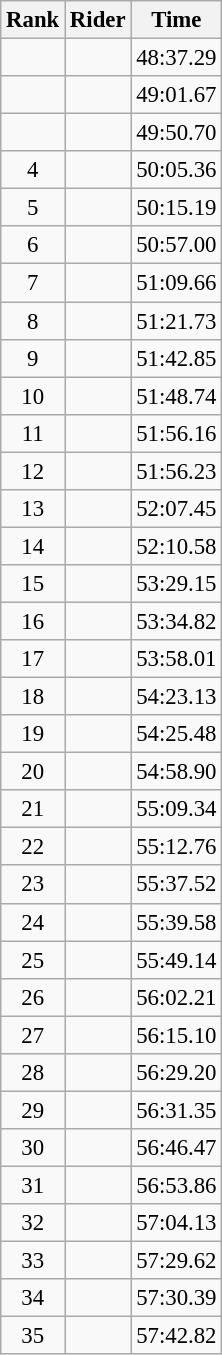<table class="wikitable" style="font-size:95%" style="width:25em;">
<tr>
<th>Rank</th>
<th>Rider</th>
<th>Time</th>
</tr>
<tr>
<td align=center></td>
<td></td>
<td>48:37.29</td>
</tr>
<tr>
<td align=center></td>
<td></td>
<td>49:01.67</td>
</tr>
<tr>
<td align=center></td>
<td></td>
<td>49:50.70</td>
</tr>
<tr>
<td align=center>4</td>
<td></td>
<td>50:05.36</td>
</tr>
<tr>
<td align=center>5</td>
<td></td>
<td>50:15.19</td>
</tr>
<tr>
<td align=center>6</td>
<td></td>
<td>50:57.00</td>
</tr>
<tr>
<td align=center>7</td>
<td></td>
<td>51:09.66</td>
</tr>
<tr>
<td align=center>8</td>
<td></td>
<td>51:21.73</td>
</tr>
<tr>
<td align=center>9</td>
<td></td>
<td>51:42.85</td>
</tr>
<tr>
<td align=center>10</td>
<td></td>
<td>51:48.74</td>
</tr>
<tr>
<td align=center>11</td>
<td></td>
<td>51:56.16</td>
</tr>
<tr>
<td align=center>12</td>
<td></td>
<td>51:56.23</td>
</tr>
<tr>
<td align=center>13</td>
<td></td>
<td>52:07.45</td>
</tr>
<tr>
<td align=center>14</td>
<td></td>
<td>52:10.58</td>
</tr>
<tr>
<td align=center>15</td>
<td></td>
<td>53:29.15</td>
</tr>
<tr>
<td align=center>16</td>
<td></td>
<td>53:34.82</td>
</tr>
<tr>
<td align=center>17</td>
<td></td>
<td>53:58.01</td>
</tr>
<tr>
<td align=center>18</td>
<td></td>
<td>54:23.13</td>
</tr>
<tr>
<td align=center>19</td>
<td></td>
<td>54:25.48</td>
</tr>
<tr>
<td align=center>20</td>
<td></td>
<td>54:58.90</td>
</tr>
<tr>
<td align=center>21</td>
<td></td>
<td>55:09.34</td>
</tr>
<tr>
<td align=center>22</td>
<td></td>
<td>55:12.76</td>
</tr>
<tr>
<td align=center>23</td>
<td></td>
<td>55:37.52</td>
</tr>
<tr>
<td align=center>24</td>
<td></td>
<td>55:39.58</td>
</tr>
<tr>
<td align=center>25</td>
<td></td>
<td>55:49.14</td>
</tr>
<tr>
<td align=center>26</td>
<td></td>
<td>56:02.21</td>
</tr>
<tr>
<td align=center>27</td>
<td></td>
<td>56:15.10</td>
</tr>
<tr>
<td align=center>28</td>
<td></td>
<td>56:29.20</td>
</tr>
<tr>
<td align=center>29</td>
<td></td>
<td>56:31.35</td>
</tr>
<tr>
<td align=center>30</td>
<td></td>
<td>56:46.47</td>
</tr>
<tr>
<td align=center>31</td>
<td></td>
<td>56:53.86</td>
</tr>
<tr>
<td align=center>32</td>
<td></td>
<td>57:04.13</td>
</tr>
<tr>
<td align=center>33</td>
<td></td>
<td>57:29.62</td>
</tr>
<tr>
<td align=center>34</td>
<td></td>
<td>57:30.39</td>
</tr>
<tr>
<td align=center>35</td>
<td></td>
<td>57:42.82</td>
</tr>
</table>
